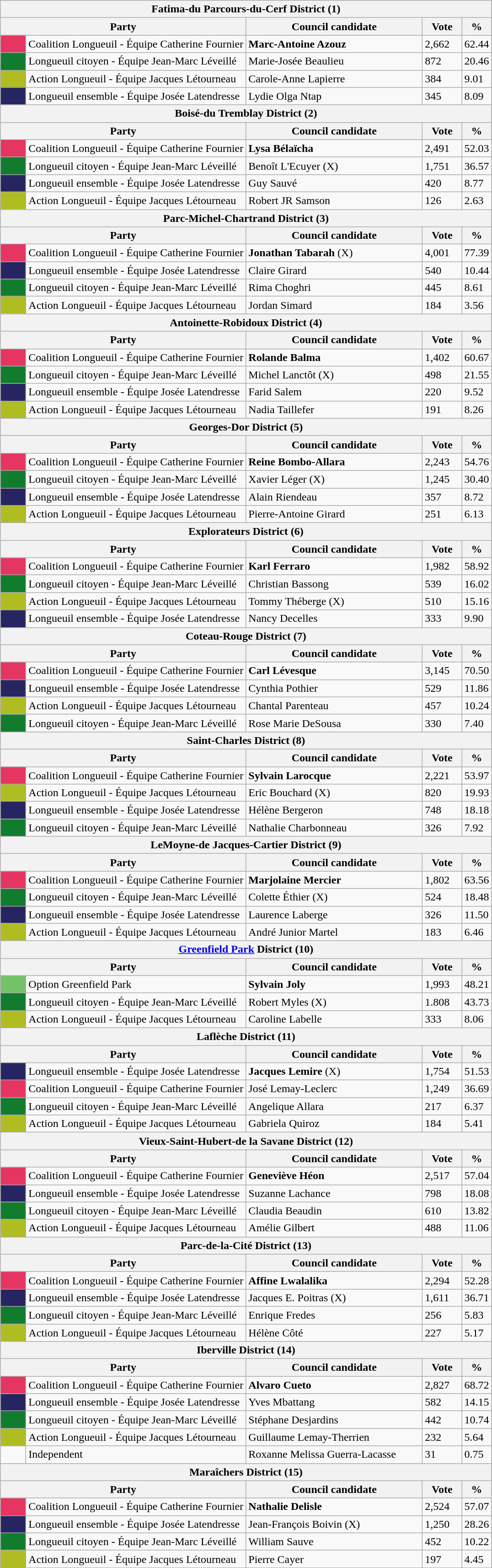<table class="wikitable">
<tr>
<th colspan="5">Fatima-du Parcours-du-Cerf District (1)</th>
</tr>
<tr>
<th bgcolor="#DDDDFF" width="230px" colspan="2">Party</th>
<th bgcolor="#DDDDFF" width="250px">Council candidate</th>
<th bgcolor="#DDDDFF" width="50px">Vote</th>
<th bgcolor="#DDDDFF" width="30px">%</th>
</tr>
<tr>
<td bgcolor=#e53561 width="30px"> </td>
<td>Coalition Longueuil - Équipe Catherine Fournier</td>
<td><strong>Marc-Antoine Azouz</strong></td>
<td>2,662</td>
<td>62.44</td>
</tr>
<tr>
<td bgcolor=#117C2E width="30px"> </td>
<td>Longueuil citoyen - Équipe Jean-Marc Léveillé</td>
<td>Marie-Josée Beaulieu</td>
<td>872</td>
<td>20.46</td>
</tr>
<tr>
<td bgcolor=#AFBD22  width="30px"> </td>
<td>Action Longueuil - Équipe Jacques Létourneau</td>
<td>Carole-Anne Lapierre</td>
<td>384</td>
<td>9.01</td>
</tr>
<tr>
<td bgcolor=#262561 width="30px"> </td>
<td>Longueuil ensemble - Équipe Josée Latendresse</td>
<td>Lydie Olga Ntap</td>
<td>345</td>
<td>8.09</td>
</tr>
<tr>
<th colspan="5">Boisé-du Tremblay District (2)</th>
</tr>
<tr>
<th bgcolor="#DDDDFF" width="230px" colspan="2">Party</th>
<th bgcolor="#DDDDFF" width="250px">Council candidate</th>
<th bgcolor="#DDDDFF" width="50px">Vote</th>
<th bgcolor="#DDDDFF" width="30px">%</th>
</tr>
<tr>
<td bgcolor=#e53561 width="30px"> </td>
<td>Coalition Longueuil - Équipe Catherine Fournier</td>
<td><strong>Lysa Bélaïcha</strong></td>
<td>2,491</td>
<td>52.03</td>
</tr>
<tr>
<td bgcolor=#117C2E width="30px"> </td>
<td>Longueuil citoyen - Équipe Jean-Marc Léveillé</td>
<td>Benoît L'Ecuyer (X)</td>
<td>1,751</td>
<td>36.57</td>
</tr>
<tr>
<td bgcolor=#262561 width="30px"> </td>
<td>Longueuil ensemble - Équipe Josée Latendresse</td>
<td>Guy Sauvé</td>
<td>420</td>
<td>8.77</td>
</tr>
<tr>
<td bgcolor=#AFBD22  width="30px"> </td>
<td>Action Longueuil - Équipe Jacques Létourneau</td>
<td>Robert JR Samson</td>
<td>126</td>
<td>2.63</td>
</tr>
<tr>
<th colspan="5">Parc-Michel-Chartrand District (3)</th>
</tr>
<tr>
<th bgcolor="#DDDDFF" width="230px" colspan="2">Party</th>
<th bgcolor="#DDDDFF" width="250px">Council candidate</th>
<th bgcolor="#DDDDFF" width="50px">Vote</th>
<th bgcolor="#DDDDFF" width="30px">%</th>
</tr>
<tr>
<td bgcolor=#e53561 width="30px"> </td>
<td>Coalition Longueuil - Équipe Catherine Fournier</td>
<td><strong>Jonathan Tabarah</strong> (X)</td>
<td>4,001</td>
<td>77.39</td>
</tr>
<tr>
<td bgcolor=#262561 width="30px"> </td>
<td>Longueuil ensemble - Équipe Josée Latendresse</td>
<td>Claire Girard</td>
<td>540</td>
<td>10.44</td>
</tr>
<tr>
<td bgcolor=#117C2E width="30px"> </td>
<td>Longueuil citoyen - Équipe Jean-Marc Léveillé</td>
<td>Rima Choghri</td>
<td>445</td>
<td>8.61</td>
</tr>
<tr>
<td bgcolor=#AFBD22  width="30px"> </td>
<td>Action Longueuil - Équipe Jacques Létourneau</td>
<td>Jordan Simard</td>
<td>184</td>
<td>3.56</td>
</tr>
<tr>
<th colspan="5">Antoinette-Robidoux District (4)</th>
</tr>
<tr>
<th bgcolor="#DDDDFF" width="230px" colspan="2">Party</th>
<th bgcolor="#DDDDFF" width="250px">Council candidate</th>
<th bgcolor="#DDDDFF" width="50px">Vote</th>
<th bgcolor="#DDDDFF" width="30px">%</th>
</tr>
<tr>
<td bgcolor=#e53561 width="30px"> </td>
<td>Coalition Longueuil - Équipe Catherine Fournier</td>
<td><strong>Rolande Balma</strong></td>
<td>1,402</td>
<td>60.67</td>
</tr>
<tr>
<td bgcolor=#117C2E width="30px"> </td>
<td>Longueuil citoyen - Équipe Jean-Marc Léveillé</td>
<td>Michel Lanctôt (X)</td>
<td>498</td>
<td>21.55</td>
</tr>
<tr>
<td bgcolor=#262561 width="30px"> </td>
<td>Longueuil ensemble - Équipe Josée Latendresse</td>
<td>Farid Salem</td>
<td>220</td>
<td>9.52</td>
</tr>
<tr>
<td bgcolor=#AFBD22  width="30px"> </td>
<td>Action Longueuil - Équipe Jacques Létourneau</td>
<td>Nadia Taillefer</td>
<td>191</td>
<td>8.26</td>
</tr>
<tr>
<th colspan="5">Georges-Dor District (5)</th>
</tr>
<tr>
<th bgcolor="#DDDDFF" width="230px" colspan="2">Party</th>
<th bgcolor="#DDDDFF" width="250px">Council candidate</th>
<th bgcolor="#DDDDFF" width="50px">Vote</th>
<th bgcolor="#DDDDFF" width="30px">%</th>
</tr>
<tr>
<td bgcolor=#e53561 width="30px"> </td>
<td>Coalition Longueuil - Équipe Catherine Fournier</td>
<td><strong>Reine Bombo-Allara</strong></td>
<td>2,243</td>
<td>54.76</td>
</tr>
<tr>
<td bgcolor=#117C2E width="30px"> </td>
<td>Longueuil citoyen - Équipe Jean-Marc Léveillé</td>
<td>Xavier Léger (X)</td>
<td>1,245</td>
<td>30.40</td>
</tr>
<tr>
<td bgcolor=#262561 width="30px"> </td>
<td>Longueuil ensemble - Équipe Josée Latendresse</td>
<td>Alain Riendeau</td>
<td>357</td>
<td>8.72</td>
</tr>
<tr>
<td bgcolor=#AFBD22  width="30px"> </td>
<td>Action Longueuil - Équipe Jacques Létourneau</td>
<td>Pierre-Antoine Girard</td>
<td>251</td>
<td>6.13</td>
</tr>
<tr>
<th colspan="5">Explorateurs District (6)</th>
</tr>
<tr>
<th bgcolor="#DDDDFF" width="230px" colspan="2">Party</th>
<th bgcolor="#DDDDFF" width="250px">Council candidate</th>
<th bgcolor="#DDDDFF" width="50px">Vote</th>
<th bgcolor="#DDDDFF" width="30px">%</th>
</tr>
<tr>
<td bgcolor=#e53561 width="30px"> </td>
<td>Coalition Longueuil - Équipe Catherine Fournier</td>
<td><strong>Karl Ferraro</strong></td>
<td>1,982</td>
<td>58.92</td>
</tr>
<tr>
<td bgcolor=#117C2E width="30px"> </td>
<td>Longueuil citoyen - Équipe Jean-Marc Léveillé</td>
<td>Christian Bassong</td>
<td>539</td>
<td>16.02</td>
</tr>
<tr>
<td bgcolor=#AFBD22  width="30px"> </td>
<td>Action Longueuil - Équipe Jacques Létourneau</td>
<td>Tommy Théberge (X)</td>
<td>510</td>
<td>15.16</td>
</tr>
<tr>
<td bgcolor=#262561 width="30px"> </td>
<td>Longueuil ensemble - Équipe Josée Latendresse</td>
<td>Nancy Decelles</td>
<td>333</td>
<td>9.90</td>
</tr>
<tr>
<th colspan="5">Coteau-Rouge District (7)</th>
</tr>
<tr>
<th bgcolor="#DDDDFF" width="230px" colspan="2">Party</th>
<th bgcolor="#DDDDFF" width="250px">Council candidate</th>
<th bgcolor="#DDDDFF" width="50px">Vote</th>
<th bgcolor="#DDDDFF" width="30px">%</th>
</tr>
<tr>
<td bgcolor=#e53561 width="30px"> </td>
<td>Coalition Longueuil - Équipe Catherine Fournier</td>
<td><strong>Carl Lévesque</strong></td>
<td>3,145</td>
<td>70.50</td>
</tr>
<tr>
<td bgcolor=#262561 width="30px"> </td>
<td>Longueuil ensemble - Équipe Josée Latendresse</td>
<td>Cynthia Pothier</td>
<td>529</td>
<td>11.86</td>
</tr>
<tr>
<td bgcolor=#AFBD22  width="30px"> </td>
<td>Action Longueuil - Équipe Jacques Létourneau</td>
<td>Chantal Parenteau</td>
<td>457</td>
<td>10.24</td>
</tr>
<tr>
<td bgcolor=#117C2E width="30px"> </td>
<td>Longueuil citoyen - Équipe Jean-Marc Léveillé</td>
<td>Rose Marie DeSousa</td>
<td>330</td>
<td>7.40</td>
</tr>
<tr>
<th colspan="5">Saint-Charles District (8)</th>
</tr>
<tr>
<th bgcolor="#DDDDFF" width="230px" colspan="2">Party</th>
<th bgcolor="#DDDDFF" width="250px">Council candidate</th>
<th bgcolor="#DDDDFF" width="50px">Vote</th>
<th bgcolor="#DDDDFF" width="30px">%</th>
</tr>
<tr>
<td bgcolor=#e53561 width="30px"> </td>
<td>Coalition Longueuil - Équipe Catherine Fournier</td>
<td><strong>Sylvain Larocque</strong></td>
<td>2,221</td>
<td>53.97</td>
</tr>
<tr>
<td bgcolor=#AFBD22  width="30px"> </td>
<td>Action Longueuil - Équipe Jacques Létourneau</td>
<td>Eric Bouchard (X)</td>
<td>820</td>
<td>19.93</td>
</tr>
<tr>
<td bgcolor=#262561 width="30px"> </td>
<td>Longueuil ensemble - Équipe Josée Latendresse</td>
<td>Hélène Bergeron</td>
<td>748</td>
<td>18.18</td>
</tr>
<tr>
<td bgcolor=#117C2E width="30px"> </td>
<td>Longueuil citoyen - Équipe Jean-Marc Léveillé</td>
<td>Nathalie Charbonneau</td>
<td>326</td>
<td>7.92</td>
</tr>
<tr>
<th colspan="5">LeMoyne-de Jacques-Cartier District (9)</th>
</tr>
<tr>
<th bgcolor="#DDDDFF" width="230px" colspan="2">Party</th>
<th bgcolor="#DDDDFF" width="250px">Council candidate</th>
<th bgcolor="#DDDDFF" width="50px">Vote</th>
<th bgcolor="#DDDDFF" width="30px">%</th>
</tr>
<tr>
<td bgcolor=#e53561 width="30px"> </td>
<td>Coalition Longueuil - Équipe Catherine Fournier</td>
<td><strong>Marjolaine Mercier</strong></td>
<td>1,802</td>
<td>63.56</td>
</tr>
<tr>
<td bgcolor=#117C2E width="30px"> </td>
<td>Longueuil citoyen - Équipe Jean-Marc Léveillé</td>
<td>Colette Éthier (X)</td>
<td>524</td>
<td>18.48</td>
</tr>
<tr>
<td bgcolor=#262561 width="30px"> </td>
<td>Longueuil ensemble - Équipe Josée Latendresse</td>
<td>Laurence Laberge</td>
<td>326</td>
<td>11.50</td>
</tr>
<tr>
<td bgcolor=#AFBD22  width="30px"> </td>
<td>Action Longueuil - Équipe Jacques Létourneau</td>
<td>André Junior Martel</td>
<td>183</td>
<td>6.46</td>
</tr>
<tr>
<th colspan="5"><a href='#'>Greenfield Park</a> District (10)</th>
</tr>
<tr>
<th bgcolor="#DDDDFF" width="230px" colspan="2">Party</th>
<th bgcolor="#DDDDFF" width="250px">Council candidate</th>
<th bgcolor="#DDDDFF" width="50px">Vote</th>
<th bgcolor="#DDDDFF" width="30px">%</th>
</tr>
<tr>
<td bgcolor=#73c267 width="30px"> </td>
<td>Option Greenfield Park</td>
<td><strong>Sylvain Joly</strong></td>
<td>1,993</td>
<td>48.21</td>
</tr>
<tr>
<td bgcolor=#117C2E width="30px"> </td>
<td>Longueuil citoyen - Équipe Jean-Marc Léveillé</td>
<td>Robert Myles (X)</td>
<td>1.808</td>
<td>43.73</td>
</tr>
<tr>
<td bgcolor=#AFBD22  width="30px"> </td>
<td>Action Longueuil - Équipe Jacques Létourneau</td>
<td>Caroline Labelle</td>
<td>333</td>
<td>8.06</td>
</tr>
<tr>
<th colspan="5">Laflèche District (11)</th>
</tr>
<tr>
<th bgcolor="#DDDDFF" width="230px" colspan="2">Party</th>
<th bgcolor="#DDDDFF" width="250px">Council candidate</th>
<th bgcolor="#DDDDFF" width="50px">Vote</th>
<th bgcolor="#DDDDFF" width="30px">%</th>
</tr>
<tr>
<td bgcolor=#262561 width="30px"> </td>
<td>Longueuil ensemble - Équipe Josée Latendresse</td>
<td><strong>Jacques Lemire</strong> (X)</td>
<td>1,754</td>
<td>51.53</td>
</tr>
<tr>
<td bgcolor=#e53561 width="30px"> </td>
<td>Coalition Longueuil - Équipe Catherine Fournier</td>
<td>José Lemay-Leclerc</td>
<td>1,249</td>
<td>36.69</td>
</tr>
<tr>
<td bgcolor=#117C2E width="30px"> </td>
<td>Longueuil citoyen - Équipe Jean-Marc Léveillé</td>
<td>Angelique Allara</td>
<td>217</td>
<td>6.37</td>
</tr>
<tr>
<td bgcolor=#AFBD22  width="30px"> </td>
<td>Action Longueuil - Équipe Jacques Létourneau</td>
<td>Gabriela Quiroz</td>
<td>184</td>
<td>5.41</td>
</tr>
<tr>
<th colspan="5">Vieux-Saint-Hubert-de la Savane District (12)</th>
</tr>
<tr>
<th bgcolor="#DDDDFF" width="230px" colspan="2">Party</th>
<th bgcolor="#DDDDFF" width="250px">Council candidate</th>
<th bgcolor="#DDDDFF" width="50px">Vote</th>
<th bgcolor="#DDDDFF" width="30px">%</th>
</tr>
<tr>
<td bgcolor=#e53561 width="30px"> </td>
<td>Coalition Longueuil - Équipe Catherine Fournier</td>
<td><strong>Geneviève Héon</strong></td>
<td>2,517</td>
<td>57.04</td>
</tr>
<tr>
<td bgcolor=#262561 width="30px"> </td>
<td>Longueuil ensemble - Équipe Josée Latendresse</td>
<td>Suzanne Lachance</td>
<td>798</td>
<td>18.08</td>
</tr>
<tr>
<td bgcolor=#117C2E width="30px"> </td>
<td>Longueuil citoyen - Équipe Jean-Marc Léveillé</td>
<td>Claudia Beaudin</td>
<td>610</td>
<td>13.82</td>
</tr>
<tr>
<td bgcolor=#AFBD22  width="30px"> </td>
<td>Action Longueuil - Équipe Jacques Létourneau</td>
<td>Amélie Gilbert</td>
<td>488</td>
<td>11.06</td>
</tr>
<tr>
<th colspan="5">Parc-de-la-Cité District (13)</th>
</tr>
<tr>
<th bgcolor="#DDDDFF" width="230px" colspan="2">Party</th>
<th bgcolor="#DDDDFF" width="250px">Council candidate</th>
<th bgcolor="#DDDDFF" width="50px">Vote</th>
<th bgcolor="#DDDDFF" width="30px">%</th>
</tr>
<tr>
<td bgcolor=#e53561 width="30px"> </td>
<td>Coalition Longueuil - Équipe Catherine Fournier</td>
<td><strong>Affine Lwalalika</strong></td>
<td>2,294</td>
<td>52.28</td>
</tr>
<tr>
<td bgcolor=#262561 width="30px"> </td>
<td>Longueuil ensemble - Équipe Josée Latendresse</td>
<td>Jacques E. Poitras (X)</td>
<td>1,611</td>
<td>36.71</td>
</tr>
<tr>
<td bgcolor=#117C2E width="30px"> </td>
<td>Longueuil citoyen - Équipe Jean-Marc Léveillé</td>
<td>Enrique Fredes</td>
<td>256</td>
<td>5.83</td>
</tr>
<tr>
<td bgcolor=#AFBD22  width="30px"> </td>
<td>Action Longueuil - Équipe Jacques Létourneau</td>
<td>Hélène Côté</td>
<td>227</td>
<td>5.17</td>
</tr>
<tr>
<th colspan="5">Iberville District (14)</th>
</tr>
<tr>
<th bgcolor="#DDDDFF" width="230px" colspan="2">Party</th>
<th bgcolor="#DDDDFF" width="250px">Council candidate</th>
<th bgcolor="#DDDDFF" width="50px">Vote</th>
<th bgcolor="#DDDDFF" width="30px">%</th>
</tr>
<tr>
<td bgcolor=#e53561 width="30px"> </td>
<td>Coalition Longueuil - Équipe Catherine Fournier</td>
<td><strong>Alvaro Cueto</strong></td>
<td>2,827</td>
<td>68.72</td>
</tr>
<tr>
<td bgcolor=#262561 width="30px"> </td>
<td>Longueuil ensemble - Équipe Josée Latendresse</td>
<td>Yves Mbattang</td>
<td>582</td>
<td>14.15</td>
</tr>
<tr>
<td bgcolor=#117C2E width="30px"> </td>
<td>Longueuil citoyen - Équipe Jean-Marc Léveillé</td>
<td>Stéphane Desjardins</td>
<td>442</td>
<td>10.74</td>
</tr>
<tr>
<td bgcolor=#AFBD22  width="30px"> </td>
<td>Action Longueuil - Équipe Jacques Létourneau</td>
<td>Guillaume Lemay-Therrien</td>
<td>232</td>
<td>5.64</td>
</tr>
<tr>
<td> </td>
<td>Independent</td>
<td>Roxanne Melissa Guerra-Lacasse</td>
<td>31</td>
<td>0.75</td>
</tr>
<tr>
<th colspan="5">Maraîchers District (15)</th>
</tr>
<tr>
<th bgcolor="#DDDDFF" width="230px" colspan="2">Party</th>
<th bgcolor="#DDDDFF" width="250px">Council candidate</th>
<th bgcolor="#DDDDFF" width="50px">Vote</th>
<th bgcolor="#DDDDFF" width="30px">%</th>
</tr>
<tr>
<td bgcolor=#e53561 width="30px"> </td>
<td>Coalition Longueuil - Équipe Catherine Fournier</td>
<td><strong>Nathalie Delisle</strong></td>
<td>2,524</td>
<td>57.07</td>
</tr>
<tr>
<td bgcolor=#262561 width="30px"> </td>
<td>Longueuil ensemble - Équipe Josée Latendresse</td>
<td>Jean-François Boivin (X)</td>
<td>1,250</td>
<td>28.26</td>
</tr>
<tr>
<td bgcolor=#117C2E width="30px"> </td>
<td>Longueuil citoyen - Équipe Jean-Marc Léveillé</td>
<td>William Sauve</td>
<td>452</td>
<td>10.22</td>
</tr>
<tr>
<td bgcolor=#AFBD22  width="30px"> </td>
<td>Action Longueuil - Équipe Jacques Létourneau</td>
<td>Pierre Cayer</td>
<td>197</td>
<td>4.45</td>
</tr>
</table>
